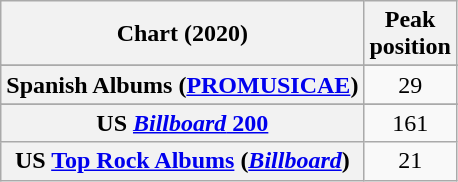<table class="wikitable sortable plainrowheaders" style="text-align:center">
<tr>
<th scope="col">Chart (2020)</th>
<th scope="col">Peak<br>position</th>
</tr>
<tr>
</tr>
<tr>
</tr>
<tr>
</tr>
<tr>
</tr>
<tr>
</tr>
<tr>
</tr>
<tr>
</tr>
<tr>
</tr>
<tr>
</tr>
<tr>
</tr>
<tr>
<th scope="row">Spanish Albums (<a href='#'>PROMUSICAE</a>)</th>
<td>29</td>
</tr>
<tr>
</tr>
<tr>
</tr>
<tr>
<th scope="row">US <a href='#'><em>Billboard</em> 200</a></th>
<td>161</td>
</tr>
<tr>
<th scope="row">US <a href='#'>Top Rock Albums</a> (<em><a href='#'>Billboard</a></em>)</th>
<td>21</td>
</tr>
</table>
